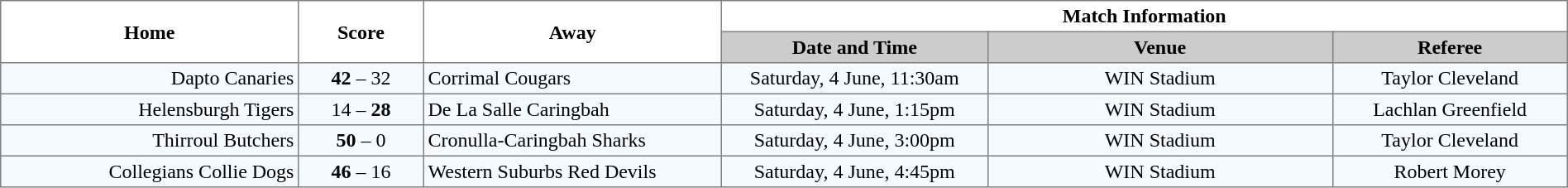<table border="1" cellpadding="3" cellspacing="0" width="100%" style="border-collapse:collapse;  text-align:center;">
<tr>
<th rowspan="2" width="19%">Home</th>
<th rowspan="2" width="8%">Score</th>
<th rowspan="2" width="19%">Away</th>
<th colspan="3">Match Information</th>
</tr>
<tr style="background:#CCCCCC">
<th width="17%">Date and Time</th>
<th width="22%">Venue</th>
<th width="50%">Referee</th>
</tr>
<tr style="text-align:center; background:#f5faff;">
<td align="right">Dapto Canaries </td>
<td><strong>42</strong> – 32</td>
<td align="left"> Corrimal Cougars</td>
<td>Saturday, 4 June, 11:30am</td>
<td>WIN Stadium</td>
<td>Taylor Cleveland</td>
</tr>
<tr style="text-align:center; background:#f5faff;">
<td align="right">Helensburgh Tigers </td>
<td>14 – <strong>28</strong></td>
<td align="left"> De La Salle Caringbah</td>
<td>Saturday, 4 June, 1:15pm</td>
<td>WIN Stadium</td>
<td>Lachlan Greenfield</td>
</tr>
<tr style="text-align:center; background:#f5faff;">
<td align="right">Thirroul Butchers </td>
<td><strong>50</strong> – 0</td>
<td align="left"> Cronulla-Caringbah Sharks</td>
<td>Saturday, 4 June, 3:00pm</td>
<td>WIN Stadium</td>
<td>Taylor Cleveland</td>
</tr>
<tr style="text-align:center; background:#f5faff;">
<td align="right">Collegians Collie Dogs </td>
<td><strong>46</strong> – 16</td>
<td align="left"> Western Suburbs Red Devils</td>
<td>Saturday, 4 June, 4:45pm</td>
<td>WIN Stadium</td>
<td>Robert Morey</td>
</tr>
</table>
